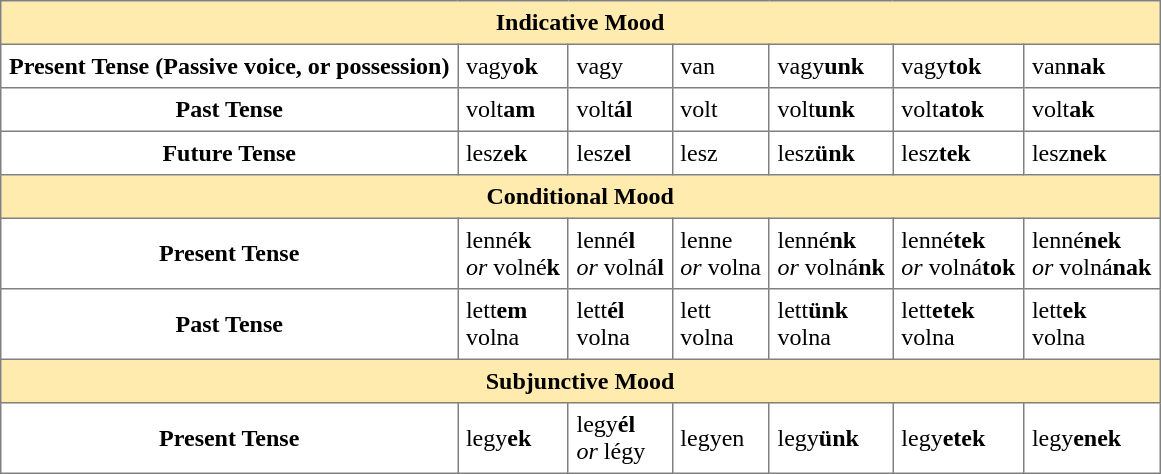<table style="border-collapse:collapse" border="1" cellpadding="5" cellspacing="0">
<tr>
<th colspan="7" bgcolor="#FFEBAD">Indicative Mood</th>
</tr>
<tr>
<th>Present Tense (Passive voice, or possession)</th>
<td>vagy<strong>ok</strong></td>
<td>vagy</td>
<td>van</td>
<td>vagy<strong>unk</strong></td>
<td>vagy<strong>tok</strong></td>
<td>van<strong>nak</strong></td>
</tr>
<tr>
<th>Past Tense</th>
<td>volt<strong>am</strong></td>
<td>volt<strong>ál</strong></td>
<td>volt</td>
<td>volt<strong>unk</strong></td>
<td>volt<strong>atok</strong></td>
<td>volt<strong>ak</strong></td>
</tr>
<tr>
<th>Future Tense</th>
<td>lesz<strong>ek</strong></td>
<td>lesz<strong>el</strong></td>
<td>lesz</td>
<td>lesz<strong>ünk</strong></td>
<td>lesz<strong>tek</strong></td>
<td>lesz<strong>nek</strong></td>
</tr>
<tr>
<th colspan="7" bgcolor="#FFEBAD">Conditional Mood</th>
</tr>
<tr>
<th>Present Tense</th>
<td>lenné<strong>k</strong><br><em>or</em> volné<strong>k</strong></td>
<td>lenné<strong>l</strong><br><em>or</em> volná<strong>l</strong></td>
<td>lenne<br><em>or</em> volna</td>
<td>lenné<strong>nk</strong><br><em>or</em> volná<strong>nk</strong></td>
<td>lenné<strong>tek</strong><br><em>or</em> volná<strong>tok</strong></td>
<td>lenné<strong>nek</strong><br><em>or</em> volná<strong>nak</strong></td>
</tr>
<tr>
<th>Past Tense</th>
<td>lett<strong>em</strong><br>volna</td>
<td>lett<strong>él</strong><br>volna</td>
<td>lett<br>volna</td>
<td>lett<strong>ünk</strong><br>volna</td>
<td>lett<strong>etek</strong><br>volna</td>
<td>lett<strong>ek</strong><br>volna</td>
</tr>
<tr>
<th colspan="7" bgcolor="#FFEBAD">Subjunctive Mood</th>
</tr>
<tr>
<th>Present Tense</th>
<td>legy<strong>ek</strong></td>
<td>legy<strong>él</strong><br><em>or</em> légy</td>
<td>legyen</td>
<td>legy<strong>ünk</strong></td>
<td>legy<strong>etek</strong></td>
<td>legy<strong>enek</strong></td>
</tr>
</table>
